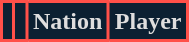<table class="wikitable sortable">
<tr>
<th style="background:#0C2032; color:#DFDEDE; border:2px solid #FF5049;" scope="col"></th>
<th style="background:#0C2032; color:#DFDEDE; border:2px solid #FF5049;" scope="col"></th>
<th style="background:#0C2032; color:#DFDEDE; border:2px solid #FF5049;" scope="col">Nation</th>
<th style="background:#0C2032; color:#DFDEDE; border:2px solid #FF5049;" scope="col">Player<br>
























</th>
</tr>
</table>
